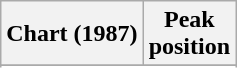<table class="wikitable sortable plainrowheaders">
<tr>
<th scope="col">Chart (1987)</th>
<th scope="col">Peak<br>position</th>
</tr>
<tr>
</tr>
<tr>
</tr>
</table>
